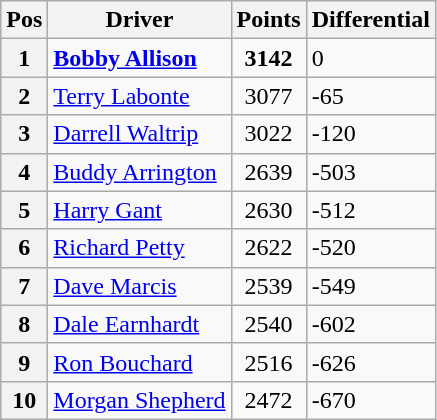<table class="wikitable">
<tr>
<th>Pos</th>
<th>Driver</th>
<th>Points</th>
<th>Differential</th>
</tr>
<tr>
<th>1 </th>
<td><strong><a href='#'>Bobby Allison</a></strong></td>
<td style="text-align:center;"><strong>3142</strong></td>
<td>0</td>
</tr>
<tr>
<th>2 </th>
<td><a href='#'>Terry Labonte</a></td>
<td style="text-align:center;">3077</td>
<td>-65</td>
</tr>
<tr>
<th>3 </th>
<td><a href='#'>Darrell Waltrip</a></td>
<td style="text-align:center;">3022</td>
<td>-120</td>
</tr>
<tr>
<th>4 </th>
<td><a href='#'>Buddy Arrington</a></td>
<td style="text-align:center;">2639</td>
<td>-503</td>
</tr>
<tr>
<th>5 </th>
<td><a href='#'>Harry Gant</a></td>
<td style="text-align:center;">2630</td>
<td>-512</td>
</tr>
<tr>
<th>6 </th>
<td><a href='#'>Richard Petty</a></td>
<td style="text-align:center;">2622</td>
<td>-520</td>
</tr>
<tr>
<th>7 </th>
<td><a href='#'>Dave Marcis</a></td>
<td style="text-align:center;">2539</td>
<td>-549</td>
</tr>
<tr>
<th>8 </th>
<td><a href='#'>Dale Earnhardt</a></td>
<td style="text-align:center;">2540</td>
<td>-602</td>
</tr>
<tr>
<th>9 </th>
<td><a href='#'>Ron Bouchard</a></td>
<td style="text-align:center;">2516</td>
<td>-626</td>
</tr>
<tr>
<th>10 </th>
<td><a href='#'>Morgan Shepherd</a></td>
<td style="text-align:center;">2472</td>
<td>-670</td>
</tr>
</table>
